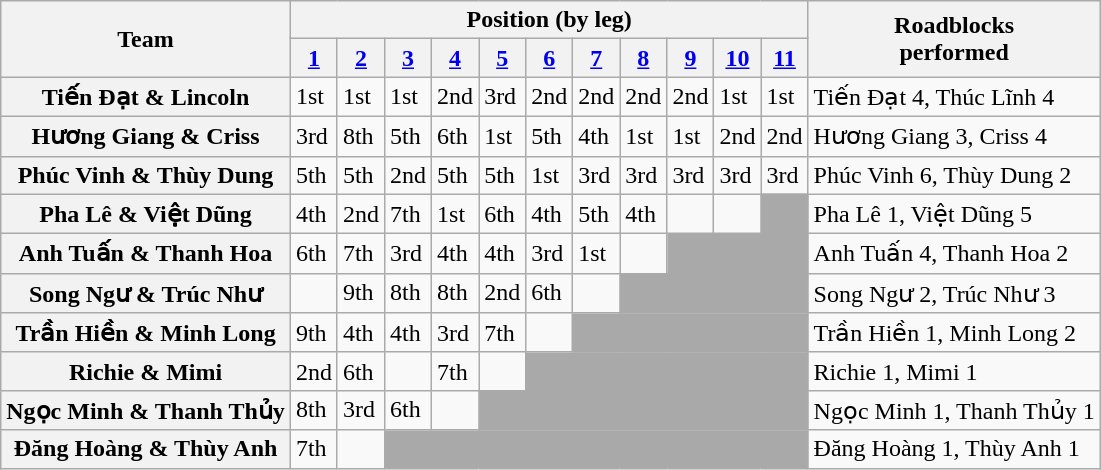<table class=wikitable style="white-space:nowrap;">
<tr>
<th rowspan=2>Team</th>
<th colspan=11>Position (by leg)</th>
<th rowspan=2>Roadblocks<br>performed</th>
</tr>
<tr>
<th><a href='#'>1</a></th>
<th><a href='#'>2</a></th>
<th><a href='#'>3</a></th>
<th><a href='#'>4</a></th>
<th><a href='#'>5</a></th>
<th><a href='#'>6</a></th>
<th><a href='#'>7</a></th>
<th><a href='#'>8</a></th>
<th><a href='#'>9</a></th>
<th><a href='#'>10</a></th>
<th><a href='#'>11</a></th>
</tr>
<tr>
<th>Tiến Đạt & Lincoln</th>
<td>1st</td>
<td>1st</td>
<td>1st</td>
<td>2nd</td>
<td>3rd</td>
<td>2nd</td>
<td>2nd</td>
<td>2nd</td>
<td>2nd</td>
<td>1st</td>
<td>1st</td>
<td>Tiến Đạt 4, Thúc Lĩnh 4</td>
</tr>
<tr>
<th>Hương Giang & Criss</th>
<td>3rd</td>
<td>8th</td>
<td>5th</td>
<td>6th</td>
<td>1st</td>
<td>5th</td>
<td>4th</td>
<td>1st</td>
<td>1st</td>
<td>2nd</td>
<td>2nd</td>
<td>Hương Giang 3, Criss 4</td>
</tr>
<tr>
<th>Phúc Vinh & Thùy Dung</th>
<td>5th</td>
<td>5th</td>
<td>2nd</td>
<td>5th</td>
<td>5th</td>
<td>1st</td>
<td>3rd</td>
<td>3rd</td>
<td>3rd</td>
<td>3rd</td>
<td>3rd</td>
<td>Phúc Vinh 6, Thùy Dung 2</td>
</tr>
<tr>
<th>Pha Lê & Việt Dũng</th>
<td>4th</td>
<td>2nd</td>
<td>7th</td>
<td>1st</td>
<td>6th</td>
<td>4th</td>
<td>5th</td>
<td>4th</td>
<td><strong></strong></td>
<td></td>
<td colspan="1" bgcolor="darkgray"></td>
<td>Pha Lê 1, Việt Dũng 5</td>
</tr>
<tr>
<th>Anh Tuấn & Thanh Hoa</th>
<td>6th</td>
<td>7th</td>
<td>3rd</td>
<td>4th</td>
<td>4th</td>
<td>3rd</td>
<td>1st</td>
<td></td>
<td colspan="3" bgcolor="darkgray"></td>
<td>Anh Tuấn 4, Thanh Hoa 2</td>
</tr>
<tr>
<th>Song Ngư & Trúc Như</th>
<td></td>
<td>9th</td>
<td>8th</td>
<td>8th</td>
<td>2nd</td>
<td>6th</td>
<td></td>
<td colspan="4" bgcolor="darkgray"></td>
<td>Song Ngư 2, Trúc Như 3</td>
</tr>
<tr>
<th>Trần Hiền & Minh Long</th>
<td>9th</td>
<td>4th</td>
<td>4th</td>
<td>3rd</td>
<td>7th</td>
<td></td>
<td colspan="5" bgcolor="darkgray"></td>
<td>Trần Hiền 1, Minh Long 2</td>
</tr>
<tr>
<th>Richie & Mimi</th>
<td>2nd</td>
<td>6th</td>
<td><em></em></td>
<td>7th</td>
<td></td>
<td colspan="6" bgcolor="darkgray"></td>
<td>Richie 1, Mimi 1</td>
</tr>
<tr>
<th>Ngọc Minh & Thanh Thủy</th>
<td>8th</td>
<td>3rd</td>
<td>6th</td>
<td></td>
<td colspan="7" bgcolor="darkgray"></td>
<td>Ngọc Minh 1, Thanh Thủy 1</td>
</tr>
<tr>
<th>Đăng Hoàng & Thùy Anh</th>
<td>7th</td>
<td></td>
<td colspan="9" bgcolor="darkgray"></td>
<td>Đăng Hoàng 1, Thùy Anh 1</td>
</tr>
</table>
